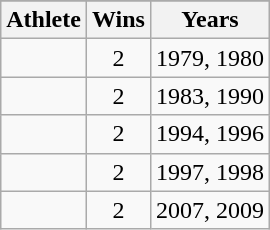<table class="wikitable">
<tr>
</tr>
<tr>
<th>Athlete</th>
<th>Wins</th>
<th>Years</th>
</tr>
<tr>
<td></td>
<td align=center>2</td>
<td>1979, 1980</td>
</tr>
<tr>
<td></td>
<td align=center>2</td>
<td>1983, 1990</td>
</tr>
<tr>
<td></td>
<td align=center>2</td>
<td>1994, 1996</td>
</tr>
<tr>
<td></td>
<td align=center>2</td>
<td>1997, 1998</td>
</tr>
<tr>
<td></td>
<td align=center>2</td>
<td>2007, 2009</td>
</tr>
</table>
